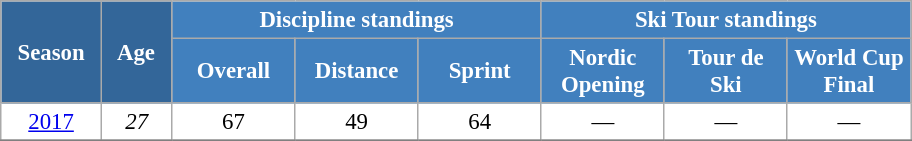<table class="wikitable" style="font-size:95%; text-align:center; border:grey solid 1px; border-collapse:collapse; background:#ffffff;">
<tr>
<th style="background-color:#369; color:white; width:60px;" rowspan="2"> Season </th>
<th style="background-color:#369; color:white; width:40px;" rowspan="2"> Age </th>
<th style="background-color:#4180be; color:white;" colspan="3">Discipline standings</th>
<th style="background-color:#4180be; color:white;" colspan="3">Ski Tour standings</th>
</tr>
<tr>
<th style="background-color:#4180be; color:white; width:75px;">Overall</th>
<th style="background-color:#4180be; color:white; width:75px;">Distance</th>
<th style="background-color:#4180be; color:white; width:75px;">Sprint</th>
<th style="background-color:#4180be; color:white; width:75px;">Nordic<br>Opening</th>
<th style="background-color:#4180be; color:white; width:75px;">Tour de<br>Ski</th>
<th style="background-color:#4180be; color:white; width:75px;">World Cup<br>Final</th>
</tr>
<tr>
<td><a href='#'>2017</a></td>
<td><em>27</em></td>
<td>67</td>
<td>49</td>
<td>64</td>
<td>—</td>
<td>—</td>
<td>—</td>
</tr>
<tr>
</tr>
</table>
